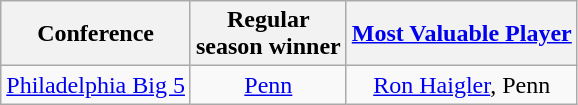<table class="wikitable" style="text-align:center;">
<tr>
<th>Conference</th>
<th>Regular <br> season winner</th>
<th><a href='#'>Most Valuable Player</a></th>
</tr>
<tr>
<td><a href='#'>Philadelphia Big 5</a></td>
<td><a href='#'>Penn</a></td>
<td><a href='#'>Ron Haigler</a>, Penn</td>
</tr>
</table>
